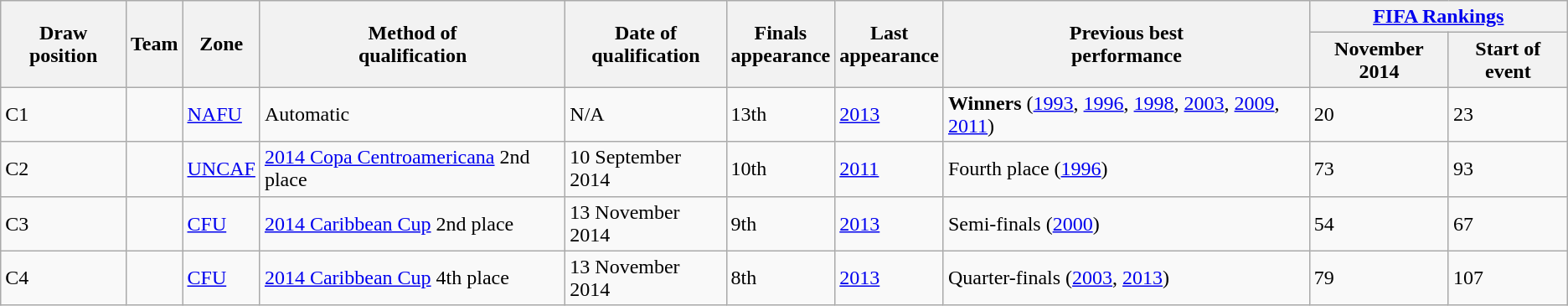<table class="wikitable sortable">
<tr>
<th rowspan=2>Draw position</th>
<th rowspan=2>Team</th>
<th rowspan=2>Zone</th>
<th rowspan=2>Method of<br>qualification</th>
<th rowspan=2>Date of<br>qualification</th>
<th rowspan=2>Finals<br>appearance</th>
<th rowspan=2>Last<br>appearance</th>
<th rowspan=2>Previous best<br>performance</th>
<th colspan=2><a href='#'>FIFA Rankings</a></th>
</tr>
<tr>
<th>November 2014</th>
<th>Start of event</th>
</tr>
<tr>
<td>C1</td>
<td style=white-space:nowrap></td>
<td><a href='#'>NAFU</a></td>
<td> Automatic</td>
<td>N/A</td>
<td data-sort-value="13">13th</td>
<td><a href='#'>2013</a></td>
<td data-sort-value="7.6"><strong>Winners</strong> (<a href='#'>1993</a>, <a href='#'>1996</a>, <a href='#'>1998</a>, <a href='#'>2003</a>, <a href='#'>2009</a>, <a href='#'>2011</a>)</td>
<td>20</td>
<td>23</td>
</tr>
<tr>
<td>C2</td>
<td style=white-space:nowrap></td>
<td><a href='#'>UNCAF</a></td>
<td><a href='#'>2014 Copa Centroamericana</a> 2nd place</td>
<td>10 September 2014</td>
<td data-sort-value="10">10th</td>
<td><a href='#'>2011</a></td>
<td data-sort-value="4.1">Fourth place (<a href='#'>1996</a>)</td>
<td>73</td>
<td>93</td>
</tr>
<tr>
<td>C3</td>
<td style=white-space:nowrap></td>
<td><a href='#'>CFU</a></td>
<td><a href='#'>2014 Caribbean Cup</a> 2nd place</td>
<td>13 November 2014</td>
<td data-sort-value="9">9th</td>
<td><a href='#'>2013</a></td>
<td data-sort-value="4.1">Semi-finals (<a href='#'>2000</a>)</td>
<td>54</td>
<td>67</td>
</tr>
<tr>
<td>C4</td>
<td style=white-space:nowrap></td>
<td><a href='#'>CFU</a></td>
<td><a href='#'>2014 Caribbean Cup</a> 4th place</td>
<td>13 November 2014</td>
<td data-sort-value="8">8th</td>
<td><a href='#'>2013</a></td>
<td data-sort-value="3.2">Quarter-finals (<a href='#'>2003</a>, <a href='#'>2013</a>)</td>
<td>79</td>
<td>107</td>
</tr>
</table>
